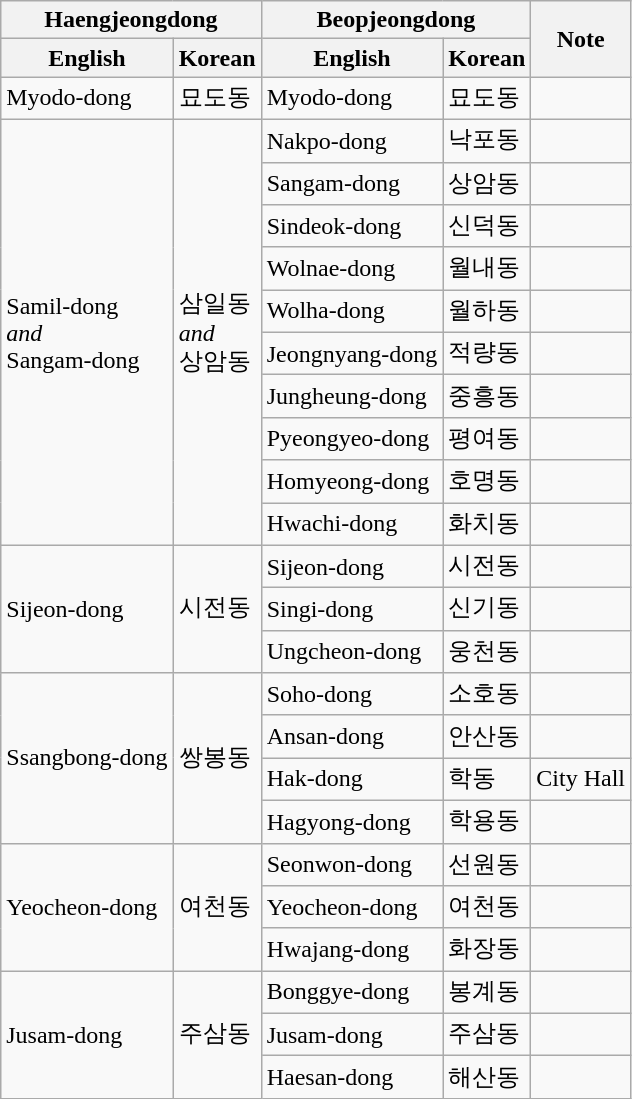<table class="wikitable">
<tr>
<th colspan="2">Haengjeongdong</th>
<th colspan="2">Beopjeongdong</th>
<th rowspan="2">Note</th>
</tr>
<tr>
<th>English</th>
<th>Korean</th>
<th>English</th>
<th>Korean</th>
</tr>
<tr>
<td>Myodo-dong</td>
<td>묘도동</td>
<td>Myodo-dong</td>
<td>묘도동</td>
<td></td>
</tr>
<tr>
<td rowspan="10">Samil-dong <br> <em>and</em> <br> Sangam-dong</td>
<td rowspan="10">삼일동 <br> <em>and</em> <br> 상암동</td>
<td>Nakpo-dong</td>
<td>낙포동</td>
<td></td>
</tr>
<tr>
<td>Sangam-dong</td>
<td>상암동</td>
<td></td>
</tr>
<tr>
<td>Sindeok-dong</td>
<td>신덕동</td>
<td></td>
</tr>
<tr>
<td>Wolnae-dong</td>
<td>월내동</td>
<td></td>
</tr>
<tr>
<td>Wolha-dong</td>
<td>월하동</td>
<td></td>
</tr>
<tr>
<td>Jeongnyang-dong</td>
<td>적량동</td>
<td></td>
</tr>
<tr>
<td>Jungheung-dong</td>
<td>중흥동</td>
<td></td>
</tr>
<tr>
<td>Pyeongyeo-dong</td>
<td>평여동</td>
<td></td>
</tr>
<tr>
<td>Homyeong-dong</td>
<td>호명동</td>
<td></td>
</tr>
<tr>
<td>Hwachi-dong</td>
<td>화치동</td>
<td></td>
</tr>
<tr>
<td rowspan="3">Sijeon-dong</td>
<td rowspan="3">시전동</td>
<td>Sijeon-dong</td>
<td>시전동</td>
<td></td>
</tr>
<tr>
<td>Singi-dong</td>
<td>신기동</td>
<td></td>
</tr>
<tr>
<td>Ungcheon-dong</td>
<td>웅천동</td>
<td></td>
</tr>
<tr>
<td rowspan="4">Ssangbong-dong</td>
<td rowspan="4">쌍봉동</td>
<td>Soho-dong</td>
<td>소호동</td>
<td></td>
</tr>
<tr>
<td>Ansan-dong</td>
<td>안산동</td>
<td></td>
</tr>
<tr>
<td>Hak-dong</td>
<td>학동</td>
<td>City Hall</td>
</tr>
<tr>
<td>Hagyong-dong</td>
<td>학용동</td>
<td></td>
</tr>
<tr>
<td rowspan="3">Yeocheon-dong</td>
<td rowspan="3">여천동</td>
<td>Seonwon-dong</td>
<td>선원동</td>
<td></td>
</tr>
<tr>
<td>Yeocheon-dong</td>
<td>여천동</td>
<td></td>
</tr>
<tr>
<td>Hwajang-dong</td>
<td>화장동</td>
<td></td>
</tr>
<tr>
<td rowspan="3">Jusam-dong</td>
<td rowspan="3">주삼동</td>
<td>Bonggye-dong</td>
<td>봉계동</td>
<td></td>
</tr>
<tr>
<td>Jusam-dong</td>
<td>주삼동</td>
<td></td>
</tr>
<tr>
<td>Haesan-dong</td>
<td>해산동</td>
<td></td>
</tr>
</table>
